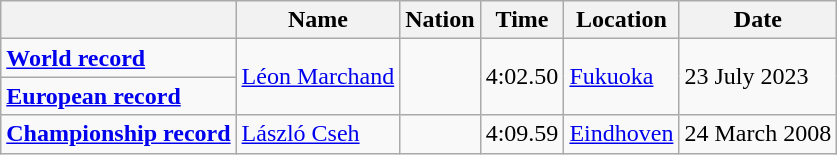<table class=wikitable>
<tr>
<th></th>
<th>Name</th>
<th>Nation</th>
<th>Time</th>
<th>Location</th>
<th>Date</th>
</tr>
<tr>
<td><strong><a href='#'>World record</a></strong></td>
<td rowspan=2><a href='#'>Léon Marchand</a></td>
<td rowspan=2></td>
<td rowspan=2>4:02.50</td>
<td rowspan=2><a href='#'>Fukuoka</a></td>
<td rowspan=2>23 July 2023</td>
</tr>
<tr>
<td><strong><a href='#'>European record</a></strong></td>
</tr>
<tr>
<td><strong><a href='#'>Championship record</a></strong></td>
<td><a href='#'>László Cseh</a></td>
<td></td>
<td>4:09.59</td>
<td><a href='#'>Eindhoven</a></td>
<td>24 March 2008</td>
</tr>
</table>
